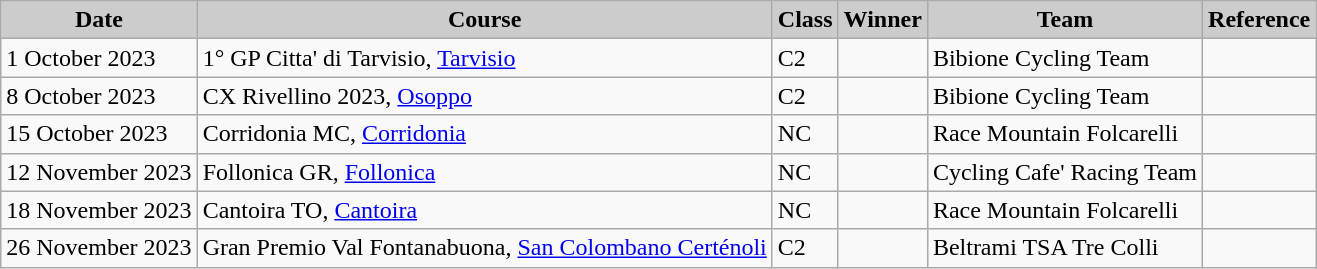<table class="wikitable sortable alternance ">
<tr>
<th scope="col" style="background-color:#CCCCCC;">Date</th>
<th scope="col" style="background-color:#CCCCCC;">Course</th>
<th scope="col" style="background-color:#CCCCCC;">Class</th>
<th scope="col" style="background-color:#CCCCCC;">Winner</th>
<th scope="col" style="background-color:#CCCCCC;">Team</th>
<th scope="col" style="background-color:#CCCCCC;">Reference</th>
</tr>
<tr>
<td>1 October 2023</td>
<td> 1° GP Citta' di Tarvisio, <a href='#'>Tarvisio</a></td>
<td>C2</td>
<td></td>
<td>Bibione Cycling Team</td>
<td></td>
</tr>
<tr>
<td>8 October 2023</td>
<td> CX Rivellino 2023, <a href='#'>Osoppo</a></td>
<td>C2</td>
<td></td>
<td>Bibione Cycling Team</td>
<td></td>
</tr>
<tr>
<td>15 October 2023</td>
<td> Corridonia MC, <a href='#'>Corridonia</a></td>
<td>NC</td>
<td></td>
<td>Race Mountain Folcarelli</td>
<td></td>
</tr>
<tr>
<td>12 November 2023</td>
<td> Follonica GR, <a href='#'>Follonica</a></td>
<td>NC</td>
<td></td>
<td>Cycling Cafe' Racing Team</td>
<td></td>
</tr>
<tr>
<td>18 November 2023</td>
<td> Cantoira TO, <a href='#'>Cantoira</a></td>
<td>NC</td>
<td></td>
<td>Race Mountain Folcarelli</td>
<td></td>
</tr>
<tr>
<td>26 November 2023</td>
<td> Gran Premio Val Fontanabuona, <a href='#'>San Colombano Certénoli</a></td>
<td>C2</td>
<td></td>
<td>Beltrami TSA Tre Colli</td>
<td></td>
</tr>
</table>
